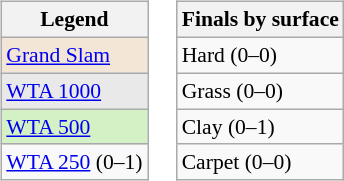<table>
<tr valign=top>
<td><br><table class=wikitable style=font-size:90%>
<tr>
<th>Legend</th>
</tr>
<tr>
<td bgcolor=f3e6d7><a href='#'>Grand Slam</a></td>
</tr>
<tr>
<td bgcolor=e9e9e9><a href='#'>WTA 1000</a></td>
</tr>
<tr>
<td bgcolor=d4f1c5><a href='#'>WTA 500</a></td>
</tr>
<tr>
<td><a href='#'>WTA 250</a> (0–1)</td>
</tr>
</table>
</td>
<td><br><table class="wikitable" style=font-size:90%>
<tr>
<th>Finals by surface</th>
</tr>
<tr>
<td>Hard (0–0)</td>
</tr>
<tr>
<td>Grass (0–0)</td>
</tr>
<tr>
<td>Clay (0–1)</td>
</tr>
<tr>
<td>Carpet (0–0)</td>
</tr>
</table>
</td>
</tr>
</table>
